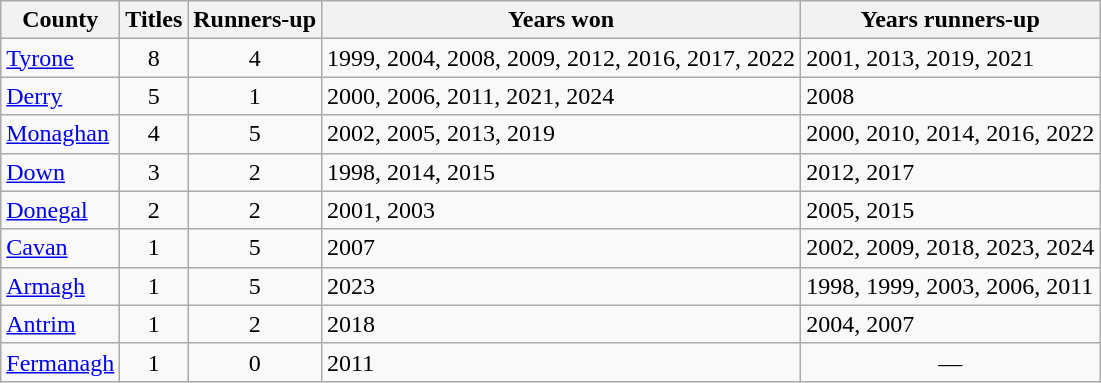<table class="wikitable sortable" style="text-align:center;">
<tr>
<th>County</th>
<th>Titles</th>
<th>Runners-up</th>
<th>Years won</th>
<th>Years runners-up</th>
</tr>
<tr>
<td style="text-align:left"><a href='#'>Tyrone</a></td>
<td>8</td>
<td>4</td>
<td style="text-align:left">1999, 2004, 2008, 2009, 2012, 2016, 2017, 2022</td>
<td style="text-align:left">2001, 2013, 2019, 2021</td>
</tr>
<tr>
<td style="text-align:left"><a href='#'>Derry</a></td>
<td>5</td>
<td>1</td>
<td style="text-align:left">2000, 2006, 2011, 2021, 2024</td>
<td style="text-align:left">2008</td>
</tr>
<tr>
<td style="text-align:left"><a href='#'>Monaghan</a></td>
<td>4</td>
<td>5</td>
<td style="text-align:left">2002, 2005, 2013, 2019</td>
<td style="text-align:left">2000, 2010, 2014, 2016, 2022</td>
</tr>
<tr>
<td style="text-align:left"><a href='#'>Down</a></td>
<td>3</td>
<td>2</td>
<td style="text-align:left">1998, 2014, 2015</td>
<td style="text-align:left">2012, 2017</td>
</tr>
<tr>
<td style="text-align:left"><a href='#'>Donegal</a></td>
<td>2</td>
<td>2</td>
<td style="text-align:left">2001, 2003</td>
<td style="text-align:left">2005, 2015</td>
</tr>
<tr>
<td style="text-align:left"><a href='#'>Cavan</a></td>
<td>1</td>
<td>5</td>
<td style="text-align:left">2007</td>
<td style="text-align:left">2002, 2009, 2018, 2023, 2024</td>
</tr>
<tr>
<td style="text-align:left"><a href='#'>Armagh</a></td>
<td>1</td>
<td>5</td>
<td style="text-align:left">2023</td>
<td style="text-align:left">1998, 1999, 2003, 2006, 2011</td>
</tr>
<tr>
<td style="text-align:left"><a href='#'>Antrim</a></td>
<td>1</td>
<td>2</td>
<td style="text-align:left">2018</td>
<td style="text-align:left">2004, 2007</td>
</tr>
<tr>
<td style="text-align:left"><a href='#'>Fermanagh</a></td>
<td>1</td>
<td>0</td>
<td style="text-align:left">2011</td>
<td>—</td>
</tr>
</table>
